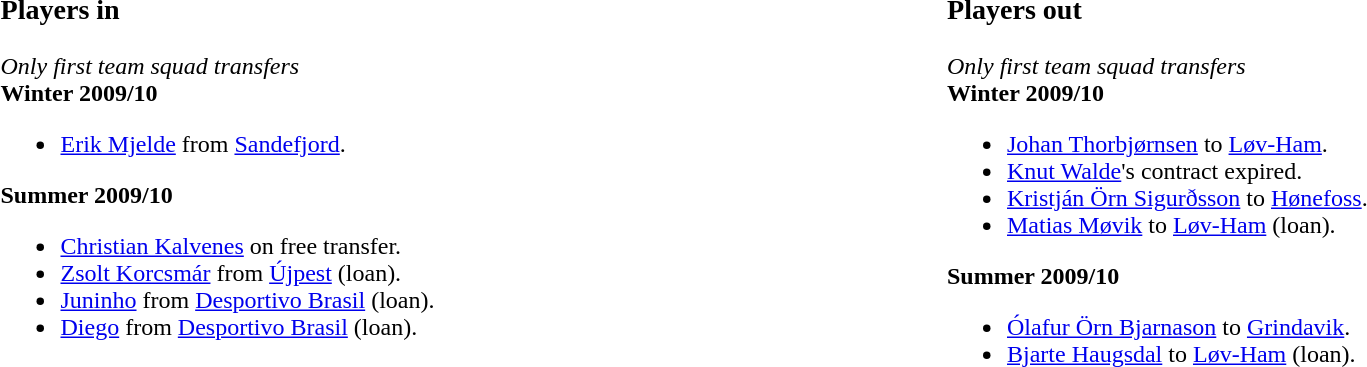<table width=100%>
<tr>
<td width=50% valign=top><br><h3>Players in</h3><em>Only first team squad transfers</em><br><strong>Winter 2009/10</strong><ul><li><a href='#'>Erik Mjelde</a> from <a href='#'>Sandefjord</a>.</li></ul><strong>Summer 2009/10</strong><ul><li><a href='#'>Christian Kalvenes</a> on free transfer.</li><li><a href='#'>Zsolt Korcsmár</a> from <a href='#'>Újpest</a> (loan).</li><li><a href='#'>Juninho</a> from <a href='#'>Desportivo Brasil</a> (loan).</li><li><a href='#'>Diego</a> from <a href='#'>Desportivo Brasil</a> (loan).</li></ul></td>
<td width=50% valign=top><br><h3>Players out</h3><em>Only first team squad transfers</em><br><strong>Winter 2009/10</strong><ul><li><a href='#'>Johan Thorbjørnsen</a> to <a href='#'>Løv-Ham</a>.</li><li><a href='#'>Knut Walde</a>'s contract expired.</li><li><a href='#'>Kristján Örn Sigurðsson</a> to <a href='#'>Hønefoss</a>.</li><li><a href='#'>Matias Møvik</a> to <a href='#'>Løv-Ham</a> (loan).</li></ul><strong>Summer 2009/10</strong><ul><li><a href='#'>Ólafur Örn Bjarnason</a> to <a href='#'>Grindavik</a>.</li><li><a href='#'>Bjarte Haugsdal</a> to <a href='#'>Løv-Ham</a> (loan).</li></ul></td>
</tr>
</table>
